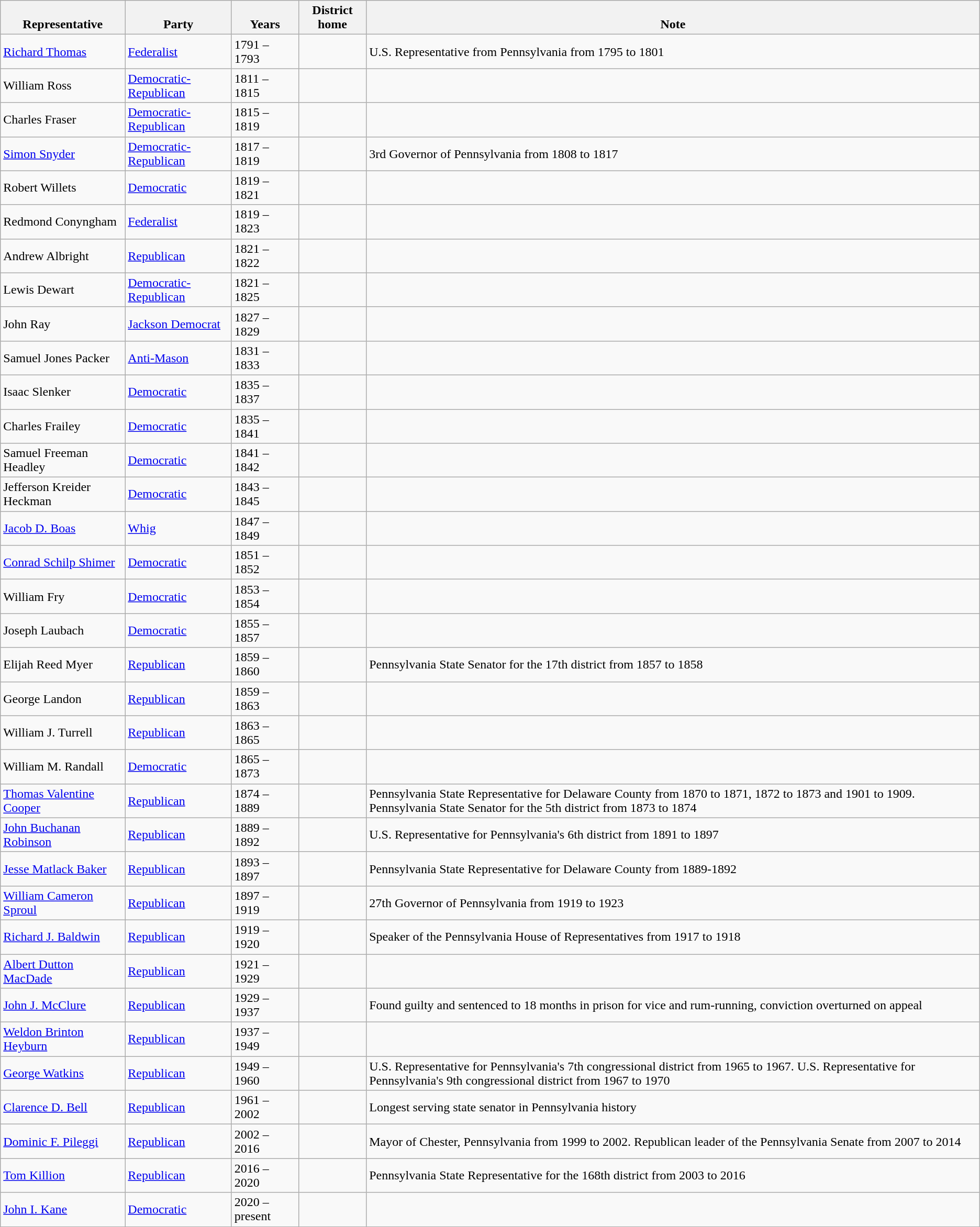<table class=wikitable>
<tr valign=bottom>
<th>Representative</th>
<th>Party</th>
<th>Years</th>
<th>District home</th>
<th>Note</th>
</tr>
<tr>
<td><a href='#'>Richard Thomas</a></td>
<td><a href='#'>Federalist</a></td>
<td>1791 – 1793</td>
<td></td>
<td>U.S. Representative from Pennsylvania from 1795 to 1801</td>
</tr>
<tr>
<td>William Ross</td>
<td><a href='#'>Democratic-Republican</a></td>
<td>1811 – 1815</td>
<td></td>
<td></td>
</tr>
<tr>
<td>Charles Fraser</td>
<td><a href='#'>Democratic-Republican</a></td>
<td>1815 – 1819</td>
<td></td>
<td></td>
</tr>
<tr>
<td><a href='#'>Simon Snyder</a></td>
<td><a href='#'>Democratic-Republican</a></td>
<td>1817 – 1819</td>
<td></td>
<td>3rd Governor of Pennsylvania from 1808 to 1817</td>
</tr>
<tr>
<td>Robert Willets</td>
<td><a href='#'>Democratic</a></td>
<td>1819 – 1821</td>
<td></td>
<td></td>
</tr>
<tr>
<td>Redmond Conyngham</td>
<td><a href='#'>Federalist</a></td>
<td>1819 – 1823</td>
<td></td>
<td></td>
</tr>
<tr>
<td>Andrew Albright</td>
<td><a href='#'>Republican</a></td>
<td>1821 – 1822</td>
<td></td>
<td></td>
</tr>
<tr>
<td>Lewis Dewart</td>
<td><a href='#'>Democratic-Republican</a></td>
<td>1821 – 1825</td>
<td></td>
<td></td>
</tr>
<tr>
<td>John Ray</td>
<td><a href='#'>Jackson Democrat</a></td>
<td>1827 – 1829</td>
<td></td>
<td></td>
</tr>
<tr>
<td>Samuel Jones Packer</td>
<td><a href='#'>Anti-Mason</a></td>
<td>1831 – 1833</td>
<td></td>
<td></td>
</tr>
<tr>
<td>Isaac Slenker</td>
<td><a href='#'>Democratic</a></td>
<td>1835 – 1837</td>
<td></td>
<td></td>
</tr>
<tr>
<td>Charles Frailey</td>
<td><a href='#'>Democratic</a></td>
<td>1835 – 1841</td>
<td></td>
<td></td>
</tr>
<tr>
<td>Samuel Freeman Headley</td>
<td><a href='#'>Democratic</a></td>
<td>1841 – 1842</td>
<td></td>
<td></td>
</tr>
<tr>
<td>Jefferson Kreider Heckman</td>
<td><a href='#'>Democratic</a></td>
<td>1843 – 1845</td>
<td></td>
<td></td>
</tr>
<tr>
<td><a href='#'>Jacob D. Boas</a></td>
<td><a href='#'>Whig</a></td>
<td>1847 – 1849</td>
<td></td>
<td></td>
</tr>
<tr>
<td><a href='#'>Conrad Schilp Shimer</a></td>
<td><a href='#'>Democratic</a></td>
<td>1851 – 1852</td>
<td></td>
<td></td>
</tr>
<tr>
<td>William Fry</td>
<td><a href='#'>Democratic</a></td>
<td>1853 – 1854</td>
<td></td>
<td></td>
</tr>
<tr>
<td>Joseph Laubach</td>
<td><a href='#'>Democratic</a></td>
<td>1855 – 1857</td>
<td></td>
<td></td>
</tr>
<tr>
<td>Elijah Reed Myer</td>
<td><a href='#'>Republican</a></td>
<td>1859 – 1860</td>
<td></td>
<td>Pennsylvania State Senator for the 17th district from 1857 to 1858</td>
</tr>
<tr>
<td>George Landon</td>
<td><a href='#'>Republican</a></td>
<td>1859 – 1863</td>
<td></td>
<td></td>
</tr>
<tr>
<td>William J. Turrell</td>
<td><a href='#'>Republican</a></td>
<td>1863 – 1865</td>
<td></td>
<td></td>
</tr>
<tr>
<td>William M. Randall</td>
<td><a href='#'>Democratic</a></td>
<td>1865 – 1873</td>
<td></td>
<td></td>
</tr>
<tr>
<td><a href='#'>Thomas Valentine Cooper</a></td>
<td><a href='#'>Republican</a></td>
<td>1874 – 1889</td>
<td></td>
<td>Pennsylvania State Representative for Delaware County from 1870 to 1871, 1872 to 1873 and 1901 to 1909.  Pennsylvania State Senator for the 5th district from 1873 to 1874</td>
</tr>
<tr>
<td><a href='#'>John Buchanan Robinson</a></td>
<td><a href='#'>Republican</a></td>
<td>1889 – 1892</td>
<td></td>
<td>U.S. Representative for Pennsylvania's 6th district from 1891 to 1897</td>
</tr>
<tr>
<td><a href='#'>Jesse Matlack Baker</a></td>
<td><a href='#'>Republican</a></td>
<td>1893 – 1897</td>
<td></td>
<td>Pennsylvania State Representative for Delaware County from 1889-1892</td>
</tr>
<tr>
<td><a href='#'>William Cameron Sproul</a></td>
<td><a href='#'>Republican</a></td>
<td>1897 – 1919</td>
<td></td>
<td>27th Governor of Pennsylvania from 1919 to 1923</td>
</tr>
<tr>
<td><a href='#'>Richard J. Baldwin</a></td>
<td><a href='#'>Republican</a></td>
<td>1919 – 1920</td>
<td></td>
<td>Speaker of the Pennsylvania House of Representatives from 1917 to 1918</td>
</tr>
<tr>
<td><a href='#'>Albert Dutton MacDade</a></td>
<td><a href='#'>Republican</a></td>
<td>1921 – 1929</td>
<td></td>
<td></td>
</tr>
<tr>
<td><a href='#'>John J. McClure</a></td>
<td><a href='#'>Republican</a></td>
<td>1929 – 1937</td>
<td></td>
<td>Found guilty and sentenced to 18 months in prison for vice and rum-running, conviction overturned on appeal</td>
</tr>
<tr>
<td><a href='#'>Weldon Brinton Heyburn</a></td>
<td><a href='#'>Republican</a></td>
<td>1937 – 1949</td>
<td></td>
<td></td>
</tr>
<tr>
<td><a href='#'>George Watkins</a></td>
<td><a href='#'>Republican</a></td>
<td>1949 – 1960</td>
<td></td>
<td>U.S. Representative for Pennsylvania's 7th congressional district from 1965 to 1967.  U.S. Representative for Pennsylvania's 9th congressional district from 1967 to 1970</td>
</tr>
<tr>
<td><a href='#'>Clarence D. Bell</a></td>
<td><a href='#'>Republican</a></td>
<td>1961 – 2002</td>
<td></td>
<td>Longest serving state senator in Pennsylvania history</td>
</tr>
<tr>
<td><a href='#'>Dominic F. Pileggi</a></td>
<td><a href='#'>Republican</a></td>
<td>2002 – 2016</td>
<td></td>
<td>Mayor of Chester, Pennsylvania from 1999 to 2002.  Republican leader of the Pennsylvania Senate from 2007 to 2014</td>
</tr>
<tr>
<td><a href='#'>Tom Killion</a></td>
<td><a href='#'>Republican</a></td>
<td>2016 – 2020</td>
<td></td>
<td>Pennsylvania State Representative for the 168th district from 2003 to 2016</td>
</tr>
<tr>
<td><a href='#'>John I. Kane</a></td>
<td><a href='#'>Democratic</a></td>
<td>2020 – present</td>
<td></td>
<td></td>
</tr>
</table>
